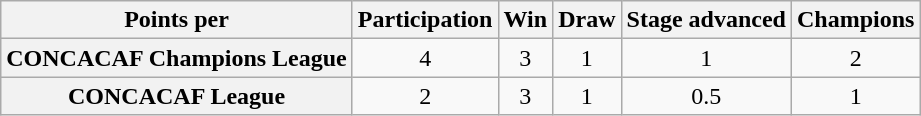<table class="wikitable">
<tr>
<th>Points per</th>
<th>Participation</th>
<th>Win</th>
<th>Draw</th>
<th>Stage advanced</th>
<th>Champions</th>
</tr>
<tr>
<th>CONCACAF Champions League </th>
<td align=center>4</td>
<td align=center>3</td>
<td align=center>1</td>
<td align=center>1</td>
<td align=center>2</td>
</tr>
<tr>
<th>CONCACAF League </th>
<td align=center>2</td>
<td align=center>3</td>
<td align=center>1</td>
<td align=center>0.5</td>
<td align=center>1</td>
</tr>
</table>
